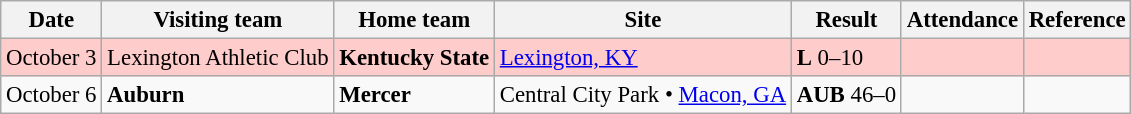<table class="wikitable" style="font-size:95%;">
<tr>
<th>Date</th>
<th>Visiting team</th>
<th>Home team</th>
<th>Site</th>
<th>Result</th>
<th>Attendance</th>
<th class="unsortable">Reference</th>
</tr>
<tr bgcolor=ffcccc>
<td>October 3</td>
<td>Lexington Athletic Club</td>
<td><strong>Kentucky State</strong></td>
<td><a href='#'>Lexington, KY</a></td>
<td><strong>L</strong> 0–10</td>
<td></td>
<td></td>
</tr>
<tr bgcolor=>
<td>October 6</td>
<td><strong>Auburn</strong></td>
<td><strong>Mercer</strong></td>
<td>Central City Park • <a href='#'>Macon, GA</a></td>
<td><strong>AUB</strong> 46–0</td>
<td></td>
<td></td>
</tr>
</table>
